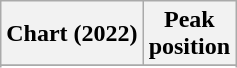<table class="wikitable sortable plainrowheaders" style="text-align:center">
<tr>
<th scope="col">Chart (2022)</th>
<th scope="col">Peak<br>position</th>
</tr>
<tr>
</tr>
<tr>
</tr>
<tr>
</tr>
<tr>
</tr>
<tr>
</tr>
<tr>
</tr>
<tr>
</tr>
<tr>
</tr>
<tr>
</tr>
</table>
